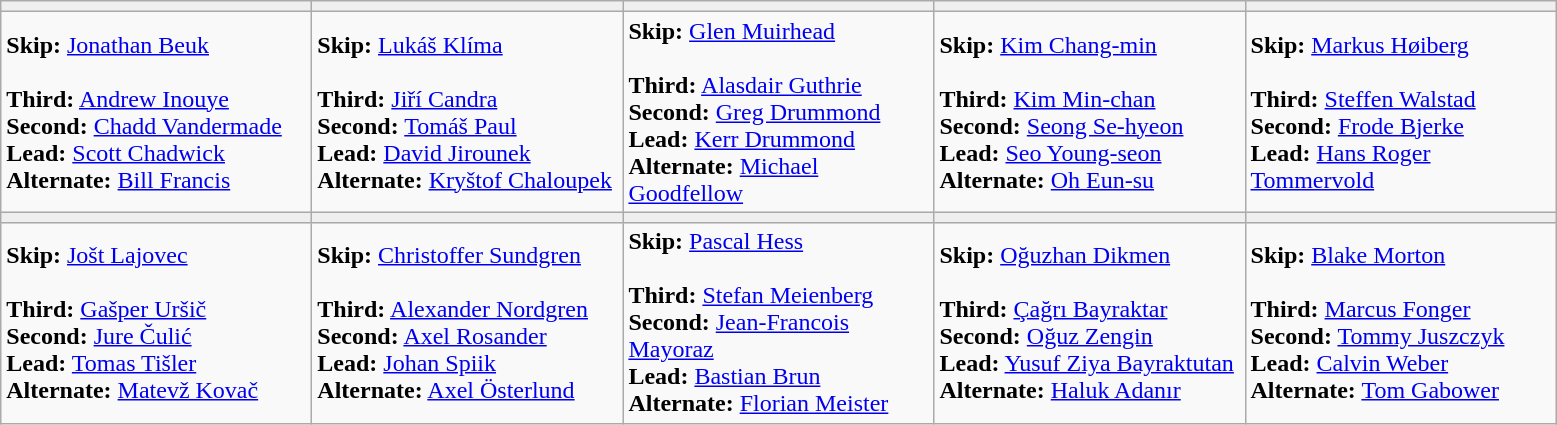<table class="wikitable">
<tr align=center>
<td bgcolor="#efefef" width="200"><strong></strong></td>
<td bgcolor="#efefef" width="200"><strong></strong></td>
<td bgcolor="#efefef" width="200"><strong></strong></td>
<td bgcolor="#efefef" width="200"><strong></strong></td>
<td bgcolor="#efefef" width="200"><strong></strong></td>
</tr>
<tr>
<td><strong>Skip:</strong> <a href='#'>Jonathan Beuk</a><br><br><strong>Third:</strong> <a href='#'>Andrew Inouye</a><br>
<strong>Second:</strong> <a href='#'>Chadd Vandermade</a><br>
<strong>Lead:</strong> <a href='#'>Scott Chadwick</a><br>
<strong>Alternate:</strong> <a href='#'>Bill Francis</a></td>
<td><strong>Skip:</strong> <a href='#'>Lukáš Klíma</a> <br><br><strong>Third:</strong> <a href='#'>Jiří Candra</a> <br>
<strong>Second:</strong> <a href='#'>Tomáš Paul</a> <br>
<strong>Lead:</strong> <a href='#'>David Jirounek</a> <br>
<strong>Alternate:</strong> <a href='#'>Kryštof Chaloupek</a></td>
<td><strong>Skip:</strong> <a href='#'>Glen Muirhead</a><br><br><strong>Third:</strong> <a href='#'>Alasdair Guthrie</a><br>
<strong>Second:</strong> <a href='#'>Greg Drummond</a><br>
<strong>Lead:</strong> <a href='#'>Kerr Drummond</a><br>
<strong>Alternate:</strong> <a href='#'>Michael Goodfellow</a></td>
<td><strong>Skip:</strong> <a href='#'>Kim Chang-min</a><br><br><strong>Third:</strong> <a href='#'>Kim Min-chan</a><br>
<strong>Second:</strong> <a href='#'>Seong Se-hyeon</a><br>
<strong>Lead:</strong> <a href='#'>Seo Young-seon</a><br>
<strong>Alternate:</strong> <a href='#'>Oh Eun-su</a></td>
<td><strong>Skip:</strong> <a href='#'>Markus Høiberg</a> <br><br><strong>Third:</strong> <a href='#'>Steffen Walstad</a> <br>
<strong>Second:</strong> <a href='#'>Frode Bjerke</a> <br>
<strong>Lead:</strong> <a href='#'>Hans Roger Tommervold</a></td>
</tr>
<tr align=center>
<td bgcolor="#efefef" width="200"><strong></strong></td>
<td bgcolor="#efefef" width="200"><strong></strong></td>
<td bgcolor="#efefef" width="200"><strong></strong></td>
<td bgcolor="#efefef" width="200"><strong></strong></td>
<td bgcolor="#efefef" width="200"><strong></strong></td>
</tr>
<tr>
<td><strong>Skip:</strong> <a href='#'>Jošt Lajovec</a><br><br><strong>Third:</strong> <a href='#'>Gašper Uršič</a><br>
<strong>Second:</strong> <a href='#'>Jure Čulić</a><br>
<strong>Lead:</strong> <a href='#'>Tomas Tišler</a><br>
<strong>Alternate:</strong> <a href='#'>Matevž Kovač</a></td>
<td><strong>Skip:</strong> <a href='#'>Christoffer Sundgren</a><br><br><strong>Third:</strong> <a href='#'>Alexander Nordgren</a><br>
<strong>Second:</strong> <a href='#'>Axel Rosander</a><br>
<strong>Lead:</strong> <a href='#'>Johan Spiik</a><br>
<strong>Alternate:</strong> <a href='#'>Axel Österlund</a><br></td>
<td><strong>Skip:</strong>  <a href='#'>Pascal Hess</a> <br><br><strong>Third:</strong> <a href='#'>Stefan Meienberg</a> <br>
<strong>Second:</strong> <a href='#'>Jean-Francois Mayoraz</a> <br>
<strong>Lead:</strong> <a href='#'>Bastian Brun</a> <br>
<strong>Alternate:</strong> <a href='#'>Florian Meister</a></td>
<td><strong>Skip:</strong> <a href='#'>Oğuzhan Dikmen</a><br><br><strong>Third:</strong> <a href='#'>Çağrı Bayraktar</a><br>
<strong>Second:</strong> <a href='#'>Oğuz Zengin</a><br>
<strong>Lead:</strong> <a href='#'>Yusuf Ziya Bayraktutan</a><br>
<strong>Alternate:</strong> <a href='#'>Haluk Adanır</a></td>
<td><strong>Skip:</strong> <a href='#'>Blake Morton</a><br><br><strong>Third:</strong> <a href='#'>Marcus Fonger</a><br>
<strong>Second:</strong> <a href='#'>Tommy Juszczyk</a><br>
<strong>Lead:</strong> <a href='#'>Calvin Weber</a><br>
<strong>Alternate:</strong> <a href='#'>Tom Gabower</a></td>
</tr>
</table>
